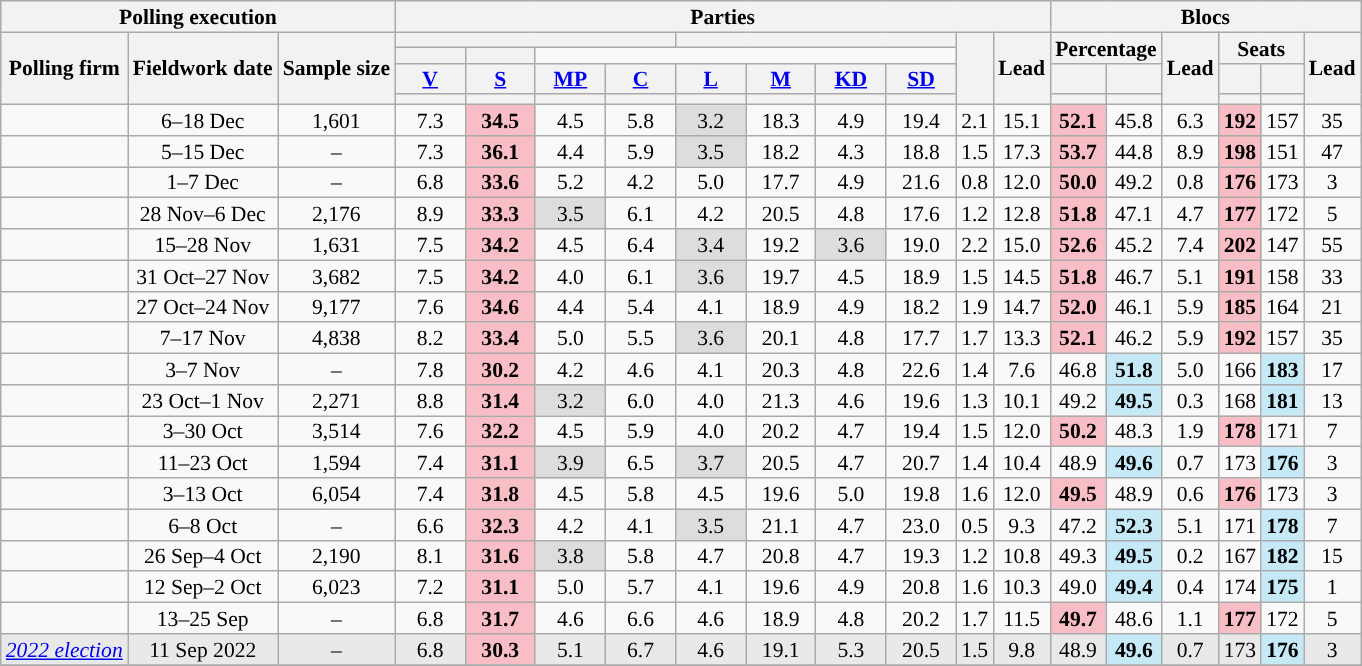<table class="wikitable sortable" style="text-align:center;font-size:90%;line-height:14px;">
<tr>
<th colspan="3">Polling execution</th>
<th colspan="10">Parties</th>
<th colspan="6">Blocs</th>
</tr>
<tr>
<th rowspan="4">Polling firm</th>
<th rowspan="4">Fieldwork date</th>
<th rowspan="4">Sample size</th>
<th colspan="4"></th>
<th colspan="4"></th>
<th rowspan="4"></th>
<th rowspan="4">Lead</th>
<th colspan="2" rowspan="2">Percentage</th>
<th rowspan="4">Lead</th>
<th colspan="2" rowspan="2">Seats</th>
<th rowspan="4">Lead</th>
</tr>
<tr>
<th style="background:"></th>
<th style="background:"></th>
</tr>
<tr>
<th class="sortable" style="width:40px;"><a href='#'>V</a></th>
<th class="sortable" style="width:40px;"><a href='#'>S</a></th>
<th class="sortable" style="width:40px;"><a href='#'>MP</a></th>
<th class="sortable" style="width:40px;"><a href='#'>C</a></th>
<th class="sortable" style="width:40px;"><a href='#'>L</a></th>
<th class="sortable" style="width:40px;"><a href='#'>M</a></th>
<th class="sortable" style="width:40px;"><a href='#'>KD</a></th>
<th class="sortable" style="width:40px;"><a href='#'>SD</a></th>
<th></th>
<th></th>
<th></th>
<th></th>
</tr>
<tr>
<th style="background:"></th>
<th style="background:"></th>
<th style="background:"></th>
<th style="background:"></th>
<th style="background:"></th>
<th style="background:"></th>
<th style="background:"></th>
<th style="background:"></th>
<th style="background:"></th>
<th style="background:"></th>
<th style="background:"></th>
<th style="background:"></th>
</tr>
<tr>
<td></td>
<td>6–18 Dec</td>
<td>1,601</td>
<td>7.3</td>
<td style="background:#F9BDC5;"><strong>34.5</strong></td>
<td>4.5</td>
<td>5.8</td>
<td style="background:#DDDDDD;">3.2</td>
<td>18.3</td>
<td>4.9</td>
<td>19.4</td>
<td>2.1</td>
<td style="background:">15.1</td>
<td style="background:#F9BDC5;"><strong>52.1</strong></td>
<td>45.8</td>
<td style="background:">6.3</td>
<td style="background:#F9BDC5;"><strong>192</strong></td>
<td>157</td>
<td style="background:">35</td>
</tr>
<tr>
<td></td>
<td>5–15 Dec</td>
<td>–</td>
<td>7.3</td>
<td style="background:#F9BDC5;"><strong>36.1</strong></td>
<td>4.4</td>
<td>5.9</td>
<td style="background:#DDDDDD;">3.5</td>
<td>18.2</td>
<td>4.3</td>
<td>18.8</td>
<td>1.5</td>
<td style="background:">17.3</td>
<td style="background:#F9BDC5;"><strong>53.7</strong></td>
<td>44.8</td>
<td style="background:">8.9</td>
<td style="background:#F9BDC5;"><strong>198</strong></td>
<td>151</td>
<td style="background:">47</td>
</tr>
<tr>
<td></td>
<td>1–7 Dec</td>
<td>–</td>
<td>6.8</td>
<td style="background:#F9BDC5;"><strong>33.6</strong></td>
<td>5.2</td>
<td>4.2</td>
<td>5.0</td>
<td>17.7</td>
<td>4.9</td>
<td>21.6</td>
<td>0.8</td>
<td style="background:">12.0</td>
<td style="background:#F9BDC5;"><strong>50.0</strong></td>
<td>49.2</td>
<td style="background:">0.8</td>
<td style="background:#F9BDC5;"><strong>176</strong></td>
<td>173</td>
<td style="background:">3</td>
</tr>
<tr>
<td></td>
<td>28 Nov–6 Dec</td>
<td>2,176</td>
<td>8.9</td>
<td style="background:#F9BDC5;"><strong>33.3</strong></td>
<td style="background:#DDDDDD;">3.5</td>
<td>6.1</td>
<td>4.2</td>
<td>20.5</td>
<td>4.8</td>
<td>17.6</td>
<td>1.2</td>
<td style="background:">12.8</td>
<td style="background:#F9BDC5;"><strong>51.8</strong></td>
<td>47.1</td>
<td style="background:">4.7</td>
<td style="background:#F9BDC5;"><strong>177</strong></td>
<td>172</td>
<td style="background:">5</td>
</tr>
<tr>
<td></td>
<td>15–28 Nov</td>
<td>1,631</td>
<td>7.5</td>
<td style="background:#F9BDC5;"><strong>34.2</strong></td>
<td>4.5</td>
<td>6.4</td>
<td style="background:#DDDDDD;">3.4</td>
<td>19.2</td>
<td style="background:#DDDDDD;">3.6</td>
<td>19.0</td>
<td>2.2</td>
<td style="background:">15.0</td>
<td style="background:#F9BDC5;"><strong>52.6</strong></td>
<td>45.2</td>
<td style="background:">7.4</td>
<td style="background:#F9BDC5;"><strong>202</strong></td>
<td>147</td>
<td style="background:">55</td>
</tr>
<tr>
<td></td>
<td>31 Oct–27 Nov</td>
<td>3,682</td>
<td>7.5</td>
<td style="background:#F9BDC5;"><strong>34.2</strong></td>
<td>4.0</td>
<td>6.1</td>
<td style="background:#DDDDDD;">3.6</td>
<td>19.7</td>
<td>4.5</td>
<td>18.9</td>
<td>1.5</td>
<td style="background:">14.5</td>
<td style="background:#F9BDC5;"><strong>51.8</strong></td>
<td>46.7</td>
<td style="background:">5.1</td>
<td style="background:#F9BDC5;"><strong>191</strong></td>
<td>158</td>
<td style="background:">33</td>
</tr>
<tr>
<td></td>
<td>27 Oct–24 Nov</td>
<td>9,177</td>
<td>7.6</td>
<td style="background:#F9BDC5;"><strong>34.6</strong></td>
<td>4.4</td>
<td>5.4</td>
<td>4.1</td>
<td>18.9</td>
<td>4.9</td>
<td>18.2</td>
<td>1.9</td>
<td style="background:">14.7</td>
<td style="background:#F9BDC5;"><strong>52.0</strong></td>
<td>46.1</td>
<td style="background:">5.9</td>
<td style="background:#F9BDC5;"><strong>185</strong></td>
<td>164</td>
<td style="background:">21</td>
</tr>
<tr>
<td></td>
<td>7–17 Nov</td>
<td>4,838</td>
<td>8.2</td>
<td style="background:#F9BDC5;"><strong>33.4</strong></td>
<td>5.0</td>
<td>5.5</td>
<td style="background:#DDDDDD;">3.6</td>
<td>20.1</td>
<td>4.8</td>
<td>17.7</td>
<td>1.7</td>
<td style="background:">13.3</td>
<td style="background:#F9BDC5;"><strong>52.1</strong></td>
<td>46.2</td>
<td style="background:">5.9</td>
<td style="background:#F9BDC5;"><strong>192</strong></td>
<td>157</td>
<td style="background:">35</td>
</tr>
<tr>
<td></td>
<td>3–7 Nov</td>
<td>–</td>
<td>7.8</td>
<td style="background:#F9BDC5;"><strong>30.2</strong></td>
<td>4.2</td>
<td>4.6</td>
<td>4.1</td>
<td>20.3</td>
<td>4.8</td>
<td>22.6</td>
<td>1.4</td>
<td style="background:">7.6</td>
<td>46.8</td>
<td style="background:#C6E9F7;"><strong>51.8</strong></td>
<td style="background:">5.0</td>
<td>166</td>
<td style="background:#C6E9F7;"><strong>183</strong></td>
<td style="background:">17</td>
</tr>
<tr>
<td></td>
<td>23 Oct–1 Nov</td>
<td>2,271</td>
<td>8.8</td>
<td style="background:#F9BDC5;"><strong>31.4</strong></td>
<td style="background:#DDDDDD;">3.2</td>
<td>6.0</td>
<td>4.0</td>
<td>21.3</td>
<td>4.6</td>
<td>19.6</td>
<td>1.3</td>
<td style="background:">10.1</td>
<td>49.2</td>
<td style="background:#C6E9F7;"><strong>49.5</strong></td>
<td style="background:">0.3</td>
<td>168</td>
<td style="background:#C6E9F7;"><strong>181</strong></td>
<td style="background:">13</td>
</tr>
<tr>
<td></td>
<td>3–30 Oct</td>
<td>3,514</td>
<td>7.6</td>
<td style="background:#F9BDC5;"><strong>32.2</strong></td>
<td>4.5</td>
<td>5.9</td>
<td>4.0</td>
<td>20.2</td>
<td>4.7</td>
<td>19.4</td>
<td>1.5</td>
<td style="background:">12.0</td>
<td style="background:#F9BDC5;"><strong>50.2</strong></td>
<td>48.3</td>
<td style="background:">1.9</td>
<td style="background:#F9BDC5;"><strong>178</strong></td>
<td>171</td>
<td style="background:">7</td>
</tr>
<tr>
<td></td>
<td>11–23 Oct</td>
<td>1,594</td>
<td>7.4</td>
<td style="background:#F9BDC5;"><strong>31.1</strong></td>
<td style="background:#DDDDDD;">3.9</td>
<td>6.5</td>
<td style="background:#DDDDDD;">3.7</td>
<td>20.5</td>
<td>4.7</td>
<td>20.7</td>
<td>1.4</td>
<td style="background:">10.4</td>
<td>48.9</td>
<td style="background:#C6E9F7;"><strong>49.6</strong></td>
<td style="background:">0.7</td>
<td>173</td>
<td style="background:#C6E9F7;"><strong>176</strong></td>
<td style="background:">3</td>
</tr>
<tr>
<td></td>
<td>3–13 Oct</td>
<td>6,054</td>
<td>7.4</td>
<td style="background:#F9BDC5;"><strong>31.8</strong></td>
<td>4.5</td>
<td>5.8</td>
<td>4.5</td>
<td>19.6</td>
<td>5.0</td>
<td>19.8</td>
<td>1.6</td>
<td style="background:">12.0</td>
<td style="background:#F9BDC5;"><strong>49.5</strong></td>
<td>48.9</td>
<td style="background:">0.6</td>
<td style="background:#F9BDC5;"><strong>176</strong></td>
<td>173</td>
<td style="background:">3</td>
</tr>
<tr>
<td></td>
<td>6–8 Oct</td>
<td>–</td>
<td>6.6</td>
<td style="background:#F9BDC5;"><strong>32.3</strong></td>
<td>4.2</td>
<td>4.1</td>
<td style="background:#DDDDDD;">3.5</td>
<td>21.1</td>
<td>4.7</td>
<td>23.0</td>
<td>0.5</td>
<td style="background:">9.3</td>
<td>47.2</td>
<td style="background:#C6E9F7;"><strong>52.3</strong></td>
<td style="background:">5.1</td>
<td>171</td>
<td style="background:#C6E9F7;"><strong>178</strong></td>
<td style="background:">7</td>
</tr>
<tr>
<td></td>
<td>26 Sep–4 Oct</td>
<td>2,190</td>
<td>8.1</td>
<td style="background:#F9BDC5;"><strong>31.6</strong></td>
<td style="background:#DDDDDD;">3.8</td>
<td>5.8</td>
<td>4.7</td>
<td>20.8</td>
<td>4.7</td>
<td>19.3</td>
<td>1.2</td>
<td style="background:">10.8</td>
<td>49.3</td>
<td style="background:#C6E9F7;"><strong>49.5</strong></td>
<td style="background:">0.2</td>
<td>167</td>
<td style="background:#C6E9F7;"><strong>182</strong></td>
<td style="background:">15</td>
</tr>
<tr>
<td></td>
<td>12 Sep–2 Oct</td>
<td>6,023</td>
<td>7.2</td>
<td style="background:#F9BDC5;"><strong>31.1</strong></td>
<td>5.0</td>
<td>5.7</td>
<td>4.1</td>
<td>19.6</td>
<td>4.9</td>
<td>20.8</td>
<td>1.6</td>
<td style="background:">10.3</td>
<td>49.0</td>
<td style="background:#C6E9F7;"><strong>49.4</strong></td>
<td style="background:">0.4</td>
<td>174</td>
<td style="background:#C6E9F7;"><strong>175</strong></td>
<td style="background:">1</td>
</tr>
<tr>
<td></td>
<td>13–25 Sep</td>
<td>–</td>
<td>6.8</td>
<td style="background:#F9BDC5;"><strong>31.7</strong></td>
<td>4.6</td>
<td>6.6</td>
<td>4.6</td>
<td>18.9</td>
<td>4.8</td>
<td>20.2</td>
<td>1.7</td>
<td style="background:">11.5</td>
<td style="background:#F9BDC5;"><strong>49.7</strong></td>
<td>48.6</td>
<td style="background:">1.1</td>
<td style="background:#F9BDC5;"><strong>177</strong></td>
<td>172</td>
<td style="background:">5</td>
</tr>
<tr style="background:#E9E9E9;">
<td><em><a href='#'>2022 election</a></em></td>
<td>11 Sep 2022</td>
<td>–</td>
<td>6.8</td>
<td style="background:#F9BDC5;"><strong>30.3</strong></td>
<td>5.1</td>
<td>6.7</td>
<td>4.6</td>
<td>19.1</td>
<td>5.3</td>
<td>20.5</td>
<td>1.5</td>
<td style="background:">9.8</td>
<td>48.9</td>
<td style="background:#C6E9F7;"><strong>49.6</strong></td>
<td style="background:">0.7</td>
<td>173</td>
<td style="background:#C6E9F7;"><strong>176</strong></td>
<td style="background:">3</td>
</tr>
<tr>
</tr>
</table>
